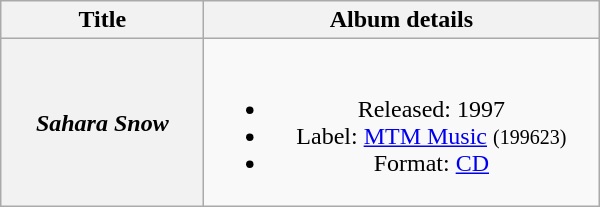<table class="wikitable plainrowheaders" style="text-align:center;">
<tr>
<th scope="col" style="width:8em;">Title</th>
<th scope="col" style="width:16em;">Album details</th>
</tr>
<tr>
<th scope="row"><em>Sahara Snow</em></th>
<td><br><ul><li>Released: 1997</li><li>Label: <a href='#'>MTM Music</a> <small>(199623)</small></li><li>Format: <a href='#'>CD</a></li></ul></td>
</tr>
</table>
